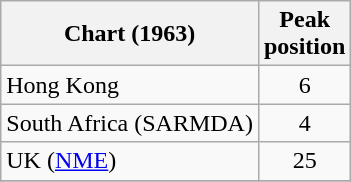<table class="wikitable">
<tr>
<th align="left">Chart (1963)</th>
<th style="text-align:center;">Peak<br>position</th>
</tr>
<tr>
<td align="left">Hong Kong</td>
<td style="text-align:center;">6</td>
</tr>
<tr>
<td align="left">South Africa (SARMDA)</td>
<td style="text-align:center;">4</td>
</tr>
<tr>
<td align="left">UK (<a href='#'>NME</a>)</td>
<td style="text-align:center;">25</td>
</tr>
<tr>
</tr>
</table>
